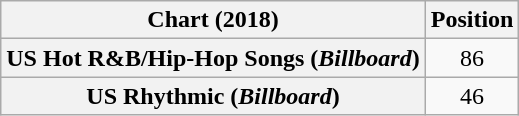<table class="wikitable sortable plainrowheaders" style="text-align:center">
<tr>
<th scope="col">Chart (2018)</th>
<th scope="col">Position</th>
</tr>
<tr>
<th scope="row">US Hot R&B/Hip-Hop Songs (<em>Billboard</em>)</th>
<td>86</td>
</tr>
<tr>
<th scope="row">US Rhythmic (<em>Billboard</em>)</th>
<td>46</td>
</tr>
</table>
